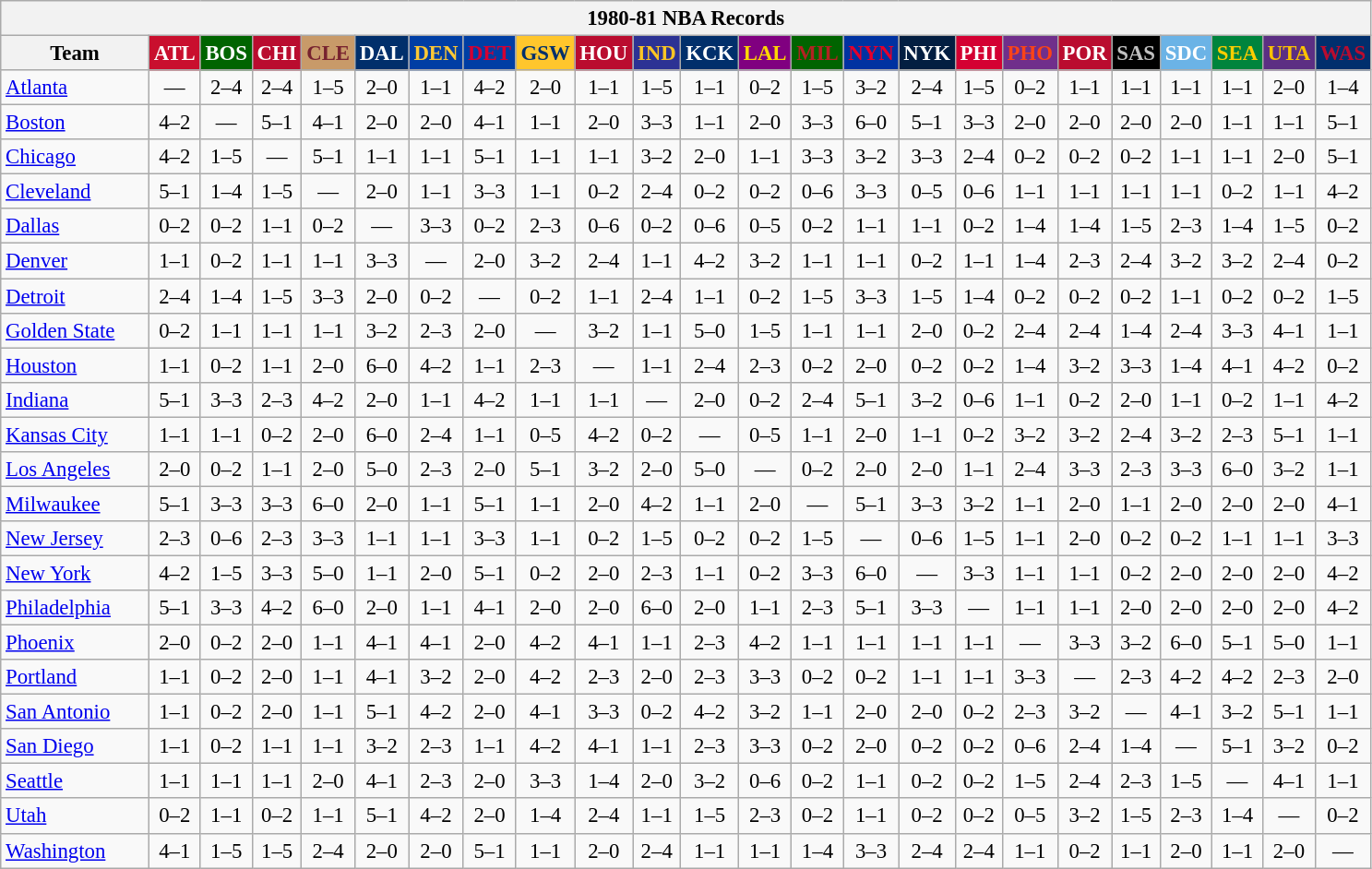<table class="wikitable" style="font-size:95%; text-align:center;">
<tr>
<th colspan=24>1980-81 NBA Records</th>
</tr>
<tr>
<th width=100>Team</th>
<th style="background:#C90F2E;color:#FFFFFF;width=35">ATL</th>
<th style="background:#006400;color:#FFFFFF;width=35">BOS</th>
<th style="background:#BA0C2F;color:#FFFFFF;width=35">CHI</th>
<th style="background:#C89A69;color:#77222F;width=35">CLE</th>
<th style="background:#012F6B;color:#FFFFFF;width=35">DAL</th>
<th style="background:#003EA4;color:#FDC835;width=35">DEN</th>
<th style="background:#003EA4;color:#D50032;width=35">DET</th>
<th style="background:#FFC62C;color:#012F6B;width=35">GSW</th>
<th style="background:#BA0C2F;color:#FFFFFF;width=35">HOU</th>
<th style="background:#2C3294;color:#FCC624;width=35">IND</th>
<th style="background:#012F6B;color:#FFFFFF;width=35">KCK</th>
<th style="background:#800080;color:#FFD700;width=35">LAL</th>
<th style="background:#006400;color:#B22222;width=35">MIL</th>
<th style="background:#0032A1;color:#E5002B;width=35">NYN</th>
<th style="background:#031E41;color:#FFFFFF;width=35">NYK</th>
<th style="background:#D40032;color:#FFFFFF;width=35">PHI</th>
<th style="background:#702F8B;color:#FA4417;width=35">PHO</th>
<th style="background:#BA0C2F;color:#FFFFFF;width=35">POR</th>
<th style="background:#000000;color:#C0C0C0;width=35">SAS</th>
<th style="background:#6BB3E6;color:#FFFFFF;width=35">SDC</th>
<th style="background:#00843D;color:#FFCD01;width=35">SEA</th>
<th style="background:#5C2F83;color:#FCC200;width=35">UTA</th>
<th style="background:#012F6D;color:#BA0C2F;width=35">WAS</th>
</tr>
<tr>
<td style="text-align:left;"><a href='#'>Atlanta</a></td>
<td>—</td>
<td>2–4</td>
<td>2–4</td>
<td>1–5</td>
<td>2–0</td>
<td>1–1</td>
<td>4–2</td>
<td>2–0</td>
<td>1–1</td>
<td>1–5</td>
<td>1–1</td>
<td>0–2</td>
<td>1–5</td>
<td>3–2</td>
<td>2–4</td>
<td>1–5</td>
<td>0–2</td>
<td>1–1</td>
<td>1–1</td>
<td>1–1</td>
<td>1–1</td>
<td>2–0</td>
<td>1–4</td>
</tr>
<tr>
<td style="text-align:left;"><a href='#'>Boston</a></td>
<td>4–2</td>
<td>—</td>
<td>5–1</td>
<td>4–1</td>
<td>2–0</td>
<td>2–0</td>
<td>4–1</td>
<td>1–1</td>
<td>2–0</td>
<td>3–3</td>
<td>1–1</td>
<td>2–0</td>
<td>3–3</td>
<td>6–0</td>
<td>5–1</td>
<td>3–3</td>
<td>2–0</td>
<td>2–0</td>
<td>2–0</td>
<td>2–0</td>
<td>1–1</td>
<td>1–1</td>
<td>5–1</td>
</tr>
<tr>
<td style="text-align:left;"><a href='#'>Chicago</a></td>
<td>4–2</td>
<td>1–5</td>
<td>—</td>
<td>5–1</td>
<td>1–1</td>
<td>1–1</td>
<td>5–1</td>
<td>1–1</td>
<td>1–1</td>
<td>3–2</td>
<td>2–0</td>
<td>1–1</td>
<td>3–3</td>
<td>3–2</td>
<td>3–3</td>
<td>2–4</td>
<td>0–2</td>
<td>0–2</td>
<td>0–2</td>
<td>1–1</td>
<td>1–1</td>
<td>2–0</td>
<td>5–1</td>
</tr>
<tr>
<td style="text-align:left;"><a href='#'>Cleveland</a></td>
<td>5–1</td>
<td>1–4</td>
<td>1–5</td>
<td>—</td>
<td>2–0</td>
<td>1–1</td>
<td>3–3</td>
<td>1–1</td>
<td>0–2</td>
<td>2–4</td>
<td>0–2</td>
<td>0–2</td>
<td>0–6</td>
<td>3–3</td>
<td>0–5</td>
<td>0–6</td>
<td>1–1</td>
<td>1–1</td>
<td>1–1</td>
<td>1–1</td>
<td>0–2</td>
<td>1–1</td>
<td>4–2</td>
</tr>
<tr>
<td style="text-align:left;"><a href='#'>Dallas</a></td>
<td>0–2</td>
<td>0–2</td>
<td>1–1</td>
<td>0–2</td>
<td>—</td>
<td>3–3</td>
<td>0–2</td>
<td>2–3</td>
<td>0–6</td>
<td>0–2</td>
<td>0–6</td>
<td>0–5</td>
<td>0–2</td>
<td>1–1</td>
<td>1–1</td>
<td>0–2</td>
<td>1–4</td>
<td>1–4</td>
<td>1–5</td>
<td>2–3</td>
<td>1–4</td>
<td>1–5</td>
<td>0–2</td>
</tr>
<tr>
<td style="text-align:left;"><a href='#'>Denver</a></td>
<td>1–1</td>
<td>0–2</td>
<td>1–1</td>
<td>1–1</td>
<td>3–3</td>
<td>—</td>
<td>2–0</td>
<td>3–2</td>
<td>2–4</td>
<td>1–1</td>
<td>4–2</td>
<td>3–2</td>
<td>1–1</td>
<td>1–1</td>
<td>0–2</td>
<td>1–1</td>
<td>1–4</td>
<td>2–3</td>
<td>2–4</td>
<td>3–2</td>
<td>3–2</td>
<td>2–4</td>
<td>0–2</td>
</tr>
<tr>
<td style="text-align:left;"><a href='#'>Detroit</a></td>
<td>2–4</td>
<td>1–4</td>
<td>1–5</td>
<td>3–3</td>
<td>2–0</td>
<td>0–2</td>
<td>—</td>
<td>0–2</td>
<td>1–1</td>
<td>2–4</td>
<td>1–1</td>
<td>0–2</td>
<td>1–5</td>
<td>3–3</td>
<td>1–5</td>
<td>1–4</td>
<td>0–2</td>
<td>0–2</td>
<td>0–2</td>
<td>1–1</td>
<td>0–2</td>
<td>0–2</td>
<td>1–5</td>
</tr>
<tr>
<td style="text-align:left;"><a href='#'>Golden State</a></td>
<td>0–2</td>
<td>1–1</td>
<td>1–1</td>
<td>1–1</td>
<td>3–2</td>
<td>2–3</td>
<td>2–0</td>
<td>—</td>
<td>3–2</td>
<td>1–1</td>
<td>5–0</td>
<td>1–5</td>
<td>1–1</td>
<td>1–1</td>
<td>2–0</td>
<td>0–2</td>
<td>2–4</td>
<td>2–4</td>
<td>1–4</td>
<td>2–4</td>
<td>3–3</td>
<td>4–1</td>
<td>1–1</td>
</tr>
<tr>
<td style="text-align:left;"><a href='#'>Houston</a></td>
<td>1–1</td>
<td>0–2</td>
<td>1–1</td>
<td>2–0</td>
<td>6–0</td>
<td>4–2</td>
<td>1–1</td>
<td>2–3</td>
<td>—</td>
<td>1–1</td>
<td>2–4</td>
<td>2–3</td>
<td>0–2</td>
<td>2–0</td>
<td>0–2</td>
<td>0–2</td>
<td>1–4</td>
<td>3–2</td>
<td>3–3</td>
<td>1–4</td>
<td>4–1</td>
<td>4–2</td>
<td>0–2</td>
</tr>
<tr>
<td style="text-align:left;"><a href='#'>Indiana</a></td>
<td>5–1</td>
<td>3–3</td>
<td>2–3</td>
<td>4–2</td>
<td>2–0</td>
<td>1–1</td>
<td>4–2</td>
<td>1–1</td>
<td>1–1</td>
<td>—</td>
<td>2–0</td>
<td>0–2</td>
<td>2–4</td>
<td>5–1</td>
<td>3–2</td>
<td>0–6</td>
<td>1–1</td>
<td>0–2</td>
<td>2–0</td>
<td>1–1</td>
<td>0–2</td>
<td>1–1</td>
<td>4–2</td>
</tr>
<tr>
<td style="text-align:left;"><a href='#'>Kansas City</a></td>
<td>1–1</td>
<td>1–1</td>
<td>0–2</td>
<td>2–0</td>
<td>6–0</td>
<td>2–4</td>
<td>1–1</td>
<td>0–5</td>
<td>4–2</td>
<td>0–2</td>
<td>—</td>
<td>0–5</td>
<td>1–1</td>
<td>2–0</td>
<td>1–1</td>
<td>0–2</td>
<td>3–2</td>
<td>3–2</td>
<td>2–4</td>
<td>3–2</td>
<td>2–3</td>
<td>5–1</td>
<td>1–1</td>
</tr>
<tr>
<td style="text-align:left;"><a href='#'>Los Angeles</a></td>
<td>2–0</td>
<td>0–2</td>
<td>1–1</td>
<td>2–0</td>
<td>5–0</td>
<td>2–3</td>
<td>2–0</td>
<td>5–1</td>
<td>3–2</td>
<td>2–0</td>
<td>5–0</td>
<td>—</td>
<td>0–2</td>
<td>2–0</td>
<td>2–0</td>
<td>1–1</td>
<td>2–4</td>
<td>3–3</td>
<td>2–3</td>
<td>3–3</td>
<td>6–0</td>
<td>3–2</td>
<td>1–1</td>
</tr>
<tr>
<td style="text-align:left;"><a href='#'>Milwaukee</a></td>
<td>5–1</td>
<td>3–3</td>
<td>3–3</td>
<td>6–0</td>
<td>2–0</td>
<td>1–1</td>
<td>5–1</td>
<td>1–1</td>
<td>2–0</td>
<td>4–2</td>
<td>1–1</td>
<td>2–0</td>
<td>—</td>
<td>5–1</td>
<td>3–3</td>
<td>3–2</td>
<td>1–1</td>
<td>2–0</td>
<td>1–1</td>
<td>2–0</td>
<td>2–0</td>
<td>2–0</td>
<td>4–1</td>
</tr>
<tr>
<td style="text-align:left;"><a href='#'>New Jersey</a></td>
<td>2–3</td>
<td>0–6</td>
<td>2–3</td>
<td>3–3</td>
<td>1–1</td>
<td>1–1</td>
<td>3–3</td>
<td>1–1</td>
<td>0–2</td>
<td>1–5</td>
<td>0–2</td>
<td>0–2</td>
<td>1–5</td>
<td>—</td>
<td>0–6</td>
<td>1–5</td>
<td>1–1</td>
<td>2–0</td>
<td>0–2</td>
<td>0–2</td>
<td>1–1</td>
<td>1–1</td>
<td>3–3</td>
</tr>
<tr>
<td style="text-align:left;"><a href='#'>New York</a></td>
<td>4–2</td>
<td>1–5</td>
<td>3–3</td>
<td>5–0</td>
<td>1–1</td>
<td>2–0</td>
<td>5–1</td>
<td>0–2</td>
<td>2–0</td>
<td>2–3</td>
<td>1–1</td>
<td>0–2</td>
<td>3–3</td>
<td>6–0</td>
<td>—</td>
<td>3–3</td>
<td>1–1</td>
<td>1–1</td>
<td>0–2</td>
<td>2–0</td>
<td>2–0</td>
<td>2–0</td>
<td>4–2</td>
</tr>
<tr>
<td style="text-align:left;"><a href='#'>Philadelphia</a></td>
<td>5–1</td>
<td>3–3</td>
<td>4–2</td>
<td>6–0</td>
<td>2–0</td>
<td>1–1</td>
<td>4–1</td>
<td>2–0</td>
<td>2–0</td>
<td>6–0</td>
<td>2–0</td>
<td>1–1</td>
<td>2–3</td>
<td>5–1</td>
<td>3–3</td>
<td>—</td>
<td>1–1</td>
<td>1–1</td>
<td>2–0</td>
<td>2–0</td>
<td>2–0</td>
<td>2–0</td>
<td>4–2</td>
</tr>
<tr>
<td style="text-align:left;"><a href='#'>Phoenix</a></td>
<td>2–0</td>
<td>0–2</td>
<td>2–0</td>
<td>1–1</td>
<td>4–1</td>
<td>4–1</td>
<td>2–0</td>
<td>4–2</td>
<td>4–1</td>
<td>1–1</td>
<td>2–3</td>
<td>4–2</td>
<td>1–1</td>
<td>1–1</td>
<td>1–1</td>
<td>1–1</td>
<td>—</td>
<td>3–3</td>
<td>3–2</td>
<td>6–0</td>
<td>5–1</td>
<td>5–0</td>
<td>1–1</td>
</tr>
<tr>
<td style="text-align:left;"><a href='#'>Portland</a></td>
<td>1–1</td>
<td>0–2</td>
<td>2–0</td>
<td>1–1</td>
<td>4–1</td>
<td>3–2</td>
<td>2–0</td>
<td>4–2</td>
<td>2–3</td>
<td>2–0</td>
<td>2–3</td>
<td>3–3</td>
<td>0–2</td>
<td>0–2</td>
<td>1–1</td>
<td>1–1</td>
<td>3–3</td>
<td>—</td>
<td>2–3</td>
<td>4–2</td>
<td>4–2</td>
<td>2–3</td>
<td>2–0</td>
</tr>
<tr>
<td style="text-align:left;"><a href='#'>San Antonio</a></td>
<td>1–1</td>
<td>0–2</td>
<td>2–0</td>
<td>1–1</td>
<td>5–1</td>
<td>4–2</td>
<td>2–0</td>
<td>4–1</td>
<td>3–3</td>
<td>0–2</td>
<td>4–2</td>
<td>3–2</td>
<td>1–1</td>
<td>2–0</td>
<td>2–0</td>
<td>0–2</td>
<td>2–3</td>
<td>3–2</td>
<td>—</td>
<td>4–1</td>
<td>3–2</td>
<td>5–1</td>
<td>1–1</td>
</tr>
<tr>
<td style="text-align:left;"><a href='#'>San Diego</a></td>
<td>1–1</td>
<td>0–2</td>
<td>1–1</td>
<td>1–1</td>
<td>3–2</td>
<td>2–3</td>
<td>1–1</td>
<td>4–2</td>
<td>4–1</td>
<td>1–1</td>
<td>2–3</td>
<td>3–3</td>
<td>0–2</td>
<td>2–0</td>
<td>0–2</td>
<td>0–2</td>
<td>0–6</td>
<td>2–4</td>
<td>1–4</td>
<td>—</td>
<td>5–1</td>
<td>3–2</td>
<td>0–2</td>
</tr>
<tr>
<td style="text-align:left;"><a href='#'>Seattle</a></td>
<td>1–1</td>
<td>1–1</td>
<td>1–1</td>
<td>2–0</td>
<td>4–1</td>
<td>2–3</td>
<td>2–0</td>
<td>3–3</td>
<td>1–4</td>
<td>2–0</td>
<td>3–2</td>
<td>0–6</td>
<td>0–2</td>
<td>1–1</td>
<td>0–2</td>
<td>0–2</td>
<td>1–5</td>
<td>2–4</td>
<td>2–3</td>
<td>1–5</td>
<td>—</td>
<td>4–1</td>
<td>1–1</td>
</tr>
<tr>
<td style="text-align:left;"><a href='#'>Utah</a></td>
<td>0–2</td>
<td>1–1</td>
<td>0–2</td>
<td>1–1</td>
<td>5–1</td>
<td>4–2</td>
<td>2–0</td>
<td>1–4</td>
<td>2–4</td>
<td>1–1</td>
<td>1–5</td>
<td>2–3</td>
<td>0–2</td>
<td>1–1</td>
<td>0–2</td>
<td>0–2</td>
<td>0–5</td>
<td>3–2</td>
<td>1–5</td>
<td>2–3</td>
<td>1–4</td>
<td>—</td>
<td>0–2</td>
</tr>
<tr>
<td style="text-align:left;"><a href='#'>Washington</a></td>
<td>4–1</td>
<td>1–5</td>
<td>1–5</td>
<td>2–4</td>
<td>2–0</td>
<td>2–0</td>
<td>5–1</td>
<td>1–1</td>
<td>2–0</td>
<td>2–4</td>
<td>1–1</td>
<td>1–1</td>
<td>1–4</td>
<td>3–3</td>
<td>2–4</td>
<td>2–4</td>
<td>1–1</td>
<td>0–2</td>
<td>1–1</td>
<td>2–0</td>
<td>1–1</td>
<td>2–0</td>
<td>—</td>
</tr>
</table>
